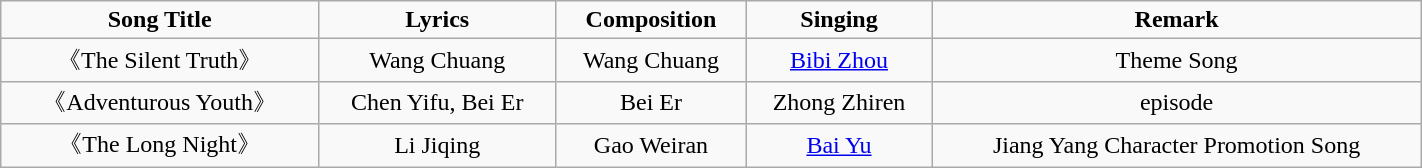<table class="wikitable" width="75%" style="text-align:center">
<tr>
<td><strong>Song Title</strong></td>
<td><strong>Lyrics</strong></td>
<td><strong>Composition</strong></td>
<td><strong>Singing</strong></td>
<td><strong>Remark</strong></td>
</tr>
<tr>
<td>《The Silent Truth》</td>
<td>Wang Chuang</td>
<td>Wang Chuang</td>
<td><a href='#'>Bibi Zhou</a></td>
<td>Theme Song</td>
</tr>
<tr>
<td>《Adventurous Youth》</td>
<td>Chen Yifu, Bei Er</td>
<td>Bei Er</td>
<td>Zhong Zhiren</td>
<td>episode</td>
</tr>
<tr>
<td>《The Long Night》</td>
<td>Li Jiqing</td>
<td>Gao Weiran</td>
<td><a href='#'>Bai Yu</a></td>
<td>Jiang Yang Character Promotion Song</td>
</tr>
</table>
